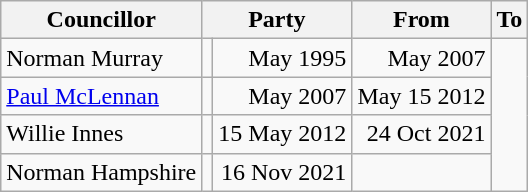<table class=wikitable>
<tr>
<th>Councillor</th>
<th colspan=2>Party</th>
<th>From</th>
<th>To</th>
</tr>
<tr>
<td>Norman Murray</td>
<td></td>
<td align=right>May 1995</td>
<td align=right>May 2007</td>
</tr>
<tr>
<td><a href='#'>Paul McLennan</a></td>
<td></td>
<td align=right>May 2007</td>
<td align=right>May 15 2012</td>
</tr>
<tr>
<td>Willie Innes</td>
<td></td>
<td align=right>15 May 2012</td>
<td align=right>24 Oct 2021</td>
</tr>
<tr>
<td>Norman Hampshire</td>
<td></td>
<td align=right>16 Nov 2021</td>
<td align=right></td>
</tr>
</table>
